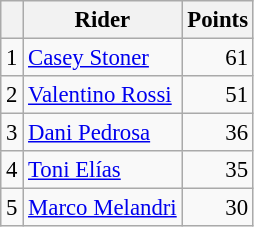<table class="wikitable" style="font-size: 95%;">
<tr>
<th></th>
<th>Rider</th>
<th>Points</th>
</tr>
<tr>
<td align=center>1</td>
<td> <a href='#'>Casey Stoner</a></td>
<td align=right>61</td>
</tr>
<tr>
<td align=center>2</td>
<td> <a href='#'>Valentino Rossi</a></td>
<td align=right>51</td>
</tr>
<tr>
<td align=center>3</td>
<td> <a href='#'>Dani Pedrosa</a></td>
<td align=right>36</td>
</tr>
<tr>
<td align=center>4</td>
<td> <a href='#'>Toni Elías</a></td>
<td align=right>35</td>
</tr>
<tr>
<td align=center>5</td>
<td> <a href='#'>Marco Melandri</a></td>
<td align=right>30</td>
</tr>
</table>
